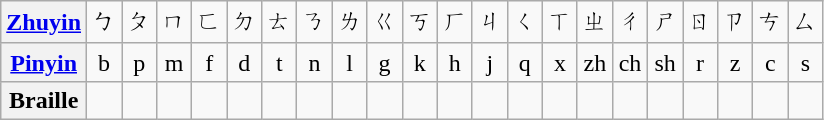<table class=wikitable style="text-align:center">
<tr>
<th><a href='#'>Zhuyin</a></th>
<td>ㄅ</td>
<td>ㄆ</td>
<td>ㄇ</td>
<td>ㄈ</td>
<td>ㄉ</td>
<td>ㄊ</td>
<td>ㄋ</td>
<td>ㄌ</td>
<td>ㄍ</td>
<td>ㄎ</td>
<td>ㄏ</td>
<td>ㄐ</td>
<td>ㄑ</td>
<td>ㄒ</td>
<td>ㄓ</td>
<td>ㄔ</td>
<td>ㄕ</td>
<td>ㄖ</td>
<td>ㄗ</td>
<td>ㄘ</td>
<td>ㄙ</td>
</tr>
<tr>
<th><a href='#'>Pinyin</a></th>
<td>b</td>
<td>p</td>
<td>m</td>
<td>f</td>
<td>d</td>
<td>t</td>
<td>n</td>
<td>l</td>
<td>g</td>
<td>k</td>
<td>h</td>
<td>j</td>
<td>q</td>
<td>x</td>
<td>zh</td>
<td>ch</td>
<td>sh</td>
<td>r</td>
<td>z</td>
<td>c</td>
<td>s</td>
</tr>
<tr>
<th>Braille</th>
<td></td>
<td></td>
<td></td>
<td></td>
<td></td>
<td></td>
<td></td>
<td></td>
<td></td>
<td></td>
<td></td>
<td></td>
<td></td>
<td></td>
<td></td>
<td></td>
<td></td>
<td></td>
<td></td>
<td></td>
<td></td>
</tr>
</table>
